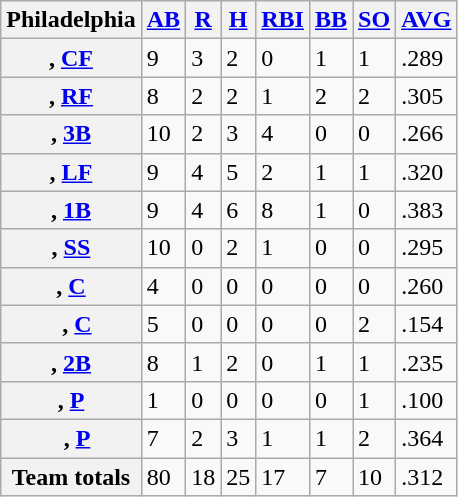<table class="wikitable sortable plainrowheaders" border="2">
<tr>
<th scope="col">Philadelphia</th>
<th scope="col"><a href='#'>AB</a></th>
<th scope="col"><a href='#'>R</a></th>
<th scope="col"><a href='#'>H</a></th>
<th scope="col"><a href='#'>RBI</a></th>
<th scope="col"><a href='#'>BB</a></th>
<th scope="col"><a href='#'>SO</a></th>
<th scope="col"><a href='#'>AVG</a></th>
</tr>
<tr>
<th scope="row">, <a href='#'>CF</a></th>
<td>9</td>
<td>3</td>
<td>2</td>
<td>0</td>
<td>1</td>
<td>1</td>
<td>.289</td>
</tr>
<tr>
<th scope="row">, <a href='#'>RF</a></th>
<td>8</td>
<td>2</td>
<td>2</td>
<td>1</td>
<td>2</td>
<td>2</td>
<td>.305</td>
</tr>
<tr>
<th scope="row">, <a href='#'>3B</a></th>
<td>10</td>
<td>2</td>
<td>3</td>
<td>4</td>
<td>0</td>
<td>0</td>
<td>.266</td>
</tr>
<tr>
<th scope="row">, <a href='#'>LF</a></th>
<td>9</td>
<td>4</td>
<td>5</td>
<td>2</td>
<td>1</td>
<td>1</td>
<td>.320</td>
</tr>
<tr>
<th scope="row">, <a href='#'>1B</a></th>
<td>9</td>
<td>4</td>
<td>6</td>
<td>8</td>
<td>1</td>
<td>0</td>
<td>.383</td>
</tr>
<tr>
<th scope="row">, <a href='#'>SS</a></th>
<td>10</td>
<td>0</td>
<td>2</td>
<td>1</td>
<td>0</td>
<td>0</td>
<td>.295</td>
</tr>
<tr>
<th scope="row">, <a href='#'>C</a></th>
<td>4</td>
<td>0</td>
<td>0</td>
<td>0</td>
<td>0</td>
<td>0</td>
<td>.260</td>
</tr>
<tr>
<th scope="row">  , <a href='#'>C</a></th>
<td>5</td>
<td>0</td>
<td>0</td>
<td>0</td>
<td>0</td>
<td>2</td>
<td>.154</td>
</tr>
<tr>
<th scope="row">, <a href='#'>2B</a></th>
<td>8</td>
<td>1</td>
<td>2</td>
<td>0</td>
<td>1</td>
<td>1</td>
<td>.235</td>
</tr>
<tr>
<th scope="row">, <a href='#'>P</a></th>
<td>1</td>
<td>0</td>
<td>0</td>
<td>0</td>
<td>0</td>
<td>1</td>
<td>.100</td>
</tr>
<tr>
<th scope="row">  , <a href='#'>P</a></th>
<td>7</td>
<td>2</td>
<td>3</td>
<td>1</td>
<td>1</td>
<td>2</td>
<td>.364</td>
</tr>
<tr class="sortbottom">
<th scope="row"><strong>Team totals</strong></th>
<td>80</td>
<td>18</td>
<td>25</td>
<td>17</td>
<td>7</td>
<td>10</td>
<td>.312</td>
</tr>
</table>
